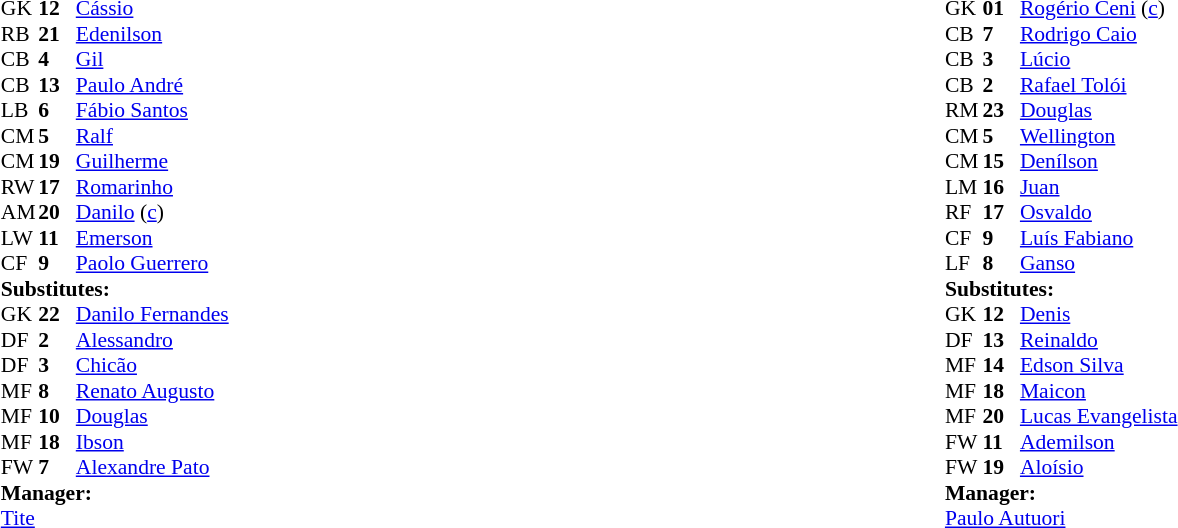<table width="100%">
<tr>
<td valign="top" width="50%"><br><table style="font-size: 90%" cellspacing="0" cellpadding="0" align=center>
<tr>
<th width=25></th>
<th width=25></th>
</tr>
<tr>
<td>GK</td>
<td><strong>12</strong></td>
<td> <a href='#'>Cássio</a></td>
</tr>
<tr>
<td>RB</td>
<td><strong>21</strong></td>
<td> <a href='#'>Edenilson</a></td>
</tr>
<tr>
<td>CB</td>
<td><strong>4</strong></td>
<td> <a href='#'>Gil</a></td>
</tr>
<tr>
<td>CB</td>
<td><strong>13</strong></td>
<td> <a href='#'>Paulo André</a></td>
</tr>
<tr>
<td>LB</td>
<td><strong>6</strong></td>
<td> <a href='#'>Fábio Santos</a></td>
</tr>
<tr>
<td>CM</td>
<td><strong>5</strong></td>
<td> <a href='#'>Ralf</a></td>
</tr>
<tr>
<td>CM</td>
<td><strong>19</strong></td>
<td> <a href='#'>Guilherme</a></td>
</tr>
<tr>
<td>RW</td>
<td><strong>17</strong></td>
<td> <a href='#'>Romarinho</a></td>
<td></td>
<td></td>
</tr>
<tr>
<td>AM</td>
<td><strong>20</strong></td>
<td> <a href='#'>Danilo</a> (<a href='#'>c</a>)</td>
<td></td>
</tr>
<tr>
<td>LW</td>
<td><strong>11</strong></td>
<td> <a href='#'>Emerson</a></td>
<td></td>
<td></td>
</tr>
<tr>
<td>CF</td>
<td><strong>9</strong></td>
<td> <a href='#'>Paolo Guerrero</a></td>
<td></td>
<td></td>
</tr>
<tr>
<td colspan=3><strong>Substitutes:</strong></td>
</tr>
<tr>
<td>GK</td>
<td><strong>22</strong></td>
<td> <a href='#'>Danilo Fernandes</a></td>
</tr>
<tr>
<td>DF</td>
<td><strong>2</strong></td>
<td> <a href='#'>Alessandro</a></td>
</tr>
<tr>
<td>DF</td>
<td><strong>3</strong></td>
<td> <a href='#'>Chicão</a></td>
</tr>
<tr>
<td>MF</td>
<td><strong>8</strong></td>
<td> <a href='#'>Renato Augusto</a></td>
<td></td>
<td></td>
</tr>
<tr>
<td>MF</td>
<td><strong>10</strong></td>
<td> <a href='#'>Douglas</a></td>
</tr>
<tr>
<td>MF</td>
<td><strong>18</strong></td>
<td> <a href='#'>Ibson</a></td>
<td></td>
<td></td>
</tr>
<tr>
<td>FW</td>
<td><strong>7</strong></td>
<td> <a href='#'>Alexandre Pato</a></td>
<td></td>
<td></td>
</tr>
<tr>
<td colspan=3><strong>Manager:</strong></td>
</tr>
<tr>
<td colspan=4> <a href='#'>Tite</a></td>
</tr>
</table>
</td>
<td><br><table style="font-size: 90%" cellspacing="0" cellpadding="0" align=center>
<tr>
<th width=25></th>
<th width=25></th>
</tr>
<tr>
<td>GK</td>
<td><strong>01</strong></td>
<td> <a href='#'>Rogério Ceni</a> (<a href='#'>c</a>)</td>
</tr>
<tr>
<td>CB</td>
<td><strong>7</strong></td>
<td> <a href='#'>Rodrigo Caio</a></td>
</tr>
<tr>
<td>CB</td>
<td><strong>3</strong></td>
<td> <a href='#'>Lúcio</a></td>
</tr>
<tr>
<td>CB</td>
<td><strong>2</strong></td>
<td> <a href='#'>Rafael Tolói</a></td>
</tr>
<tr>
<td>RM</td>
<td><strong>23</strong></td>
<td> <a href='#'>Douglas</a></td>
<td></td>
</tr>
<tr>
<td>CM</td>
<td><strong>5</strong></td>
<td> <a href='#'>Wellington</a></td>
<td></td>
<td></td>
</tr>
<tr>
<td>CM</td>
<td><strong>15</strong></td>
<td> <a href='#'>Denílson</a></td>
</tr>
<tr>
<td>LM</td>
<td><strong>16</strong></td>
<td> <a href='#'>Juan</a></td>
<td></td>
<td></td>
</tr>
<tr>
<td>RF</td>
<td><strong>17</strong></td>
<td> <a href='#'>Osvaldo</a></td>
</tr>
<tr>
<td>CF</td>
<td><strong>9</strong></td>
<td> <a href='#'>Luís Fabiano</a></td>
</tr>
<tr>
<td>LF</td>
<td><strong>8</strong></td>
<td> <a href='#'>Ganso</a></td>
</tr>
<tr>
<td colspan=3><strong>Substitutes:</strong></td>
</tr>
<tr>
<td>GK</td>
<td><strong>12</strong></td>
<td> <a href='#'>Denis</a></td>
</tr>
<tr>
<td>DF</td>
<td><strong>13</strong></td>
<td> <a href='#'>Reinaldo</a></td>
</tr>
<tr>
<td>MF</td>
<td><strong>14</strong></td>
<td> <a href='#'>Edson Silva</a></td>
</tr>
<tr>
<td>MF</td>
<td><strong>18</strong></td>
<td> <a href='#'>Maicon</a></td>
<td></td>
<td></td>
</tr>
<tr>
<td>MF</td>
<td><strong>20</strong></td>
<td> <a href='#'>Lucas Evangelista</a></td>
</tr>
<tr>
<td>FW</td>
<td><strong>11</strong></td>
<td> <a href='#'>Ademilson</a></td>
</tr>
<tr>
<td>FW</td>
<td><strong>19</strong></td>
<td> <a href='#'>Aloísio</a></td>
<td></td>
<td></td>
</tr>
<tr>
<td colspan=3><strong>Manager:</strong></td>
</tr>
<tr>
<td colspan=4> <a href='#'>Paulo Autuori</a></td>
</tr>
</table>
</td>
</tr>
</table>
